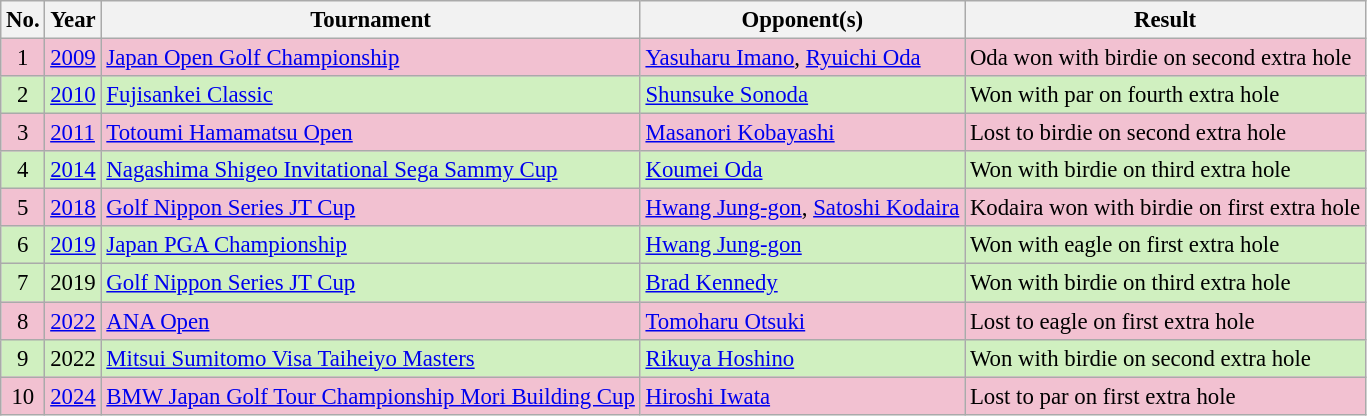<table class="wikitable" style="font-size:95%;">
<tr>
<th>No.</th>
<th>Year</th>
<th>Tournament</th>
<th>Opponent(s)</th>
<th>Result</th>
</tr>
<tr style="background:#F2C1D1;">
<td align=center>1</td>
<td><a href='#'>2009</a></td>
<td><a href='#'>Japan Open Golf Championship</a></td>
<td> <a href='#'>Yasuharu Imano</a>,  <a href='#'>Ryuichi Oda</a></td>
<td>Oda won with birdie on second extra hole</td>
</tr>
<tr style="background:#D0F0C0;">
<td align=center>2</td>
<td><a href='#'>2010</a></td>
<td><a href='#'>Fujisankei Classic</a></td>
<td> <a href='#'>Shunsuke Sonoda</a></td>
<td>Won with par on fourth extra hole</td>
</tr>
<tr style="background:#F2C1D1;">
<td align=center>3</td>
<td><a href='#'>2011</a></td>
<td><a href='#'>Totoumi Hamamatsu Open</a></td>
<td> <a href='#'>Masanori Kobayashi</a></td>
<td>Lost to birdie on second extra hole</td>
</tr>
<tr style="background:#D0F0C0;">
<td align=center>4</td>
<td><a href='#'>2014</a></td>
<td><a href='#'>Nagashima Shigeo Invitational Sega Sammy Cup</a></td>
<td> <a href='#'>Koumei Oda</a></td>
<td>Won with birdie on third extra hole</td>
</tr>
<tr style="background:#F2C1D1;">
<td align=center>5</td>
<td><a href='#'>2018</a></td>
<td><a href='#'>Golf Nippon Series JT Cup</a></td>
<td> <a href='#'>Hwang Jung-gon</a>,  <a href='#'>Satoshi Kodaira</a></td>
<td>Kodaira won with birdie on first extra hole</td>
</tr>
<tr style="background:#D0F0C0;">
<td align=center>6</td>
<td><a href='#'>2019</a></td>
<td><a href='#'>Japan PGA Championship</a></td>
<td> <a href='#'>Hwang Jung-gon</a></td>
<td>Won with eagle on first extra hole</td>
</tr>
<tr style="background:#D0F0C0;">
<td align=center>7</td>
<td>2019</td>
<td><a href='#'>Golf Nippon Series JT Cup</a></td>
<td> <a href='#'>Brad Kennedy</a></td>
<td>Won with birdie on third extra hole</td>
</tr>
<tr style="background:#F2C1D1;">
<td align=center>8</td>
<td><a href='#'>2022</a></td>
<td><a href='#'>ANA Open</a></td>
<td> <a href='#'>Tomoharu Otsuki</a></td>
<td>Lost to eagle on first extra hole</td>
</tr>
<tr style="background:#D0F0C0;">
<td align=center>9</td>
<td>2022</td>
<td><a href='#'>Mitsui Sumitomo Visa Taiheiyo Masters</a></td>
<td> <a href='#'>Rikuya Hoshino</a></td>
<td>Won with birdie on second extra hole</td>
</tr>
<tr style="background:#F2C1D1;">
<td align=center>10</td>
<td><a href='#'>2024</a></td>
<td><a href='#'>BMW Japan Golf Tour Championship Mori Building Cup</a></td>
<td> <a href='#'>Hiroshi Iwata</a></td>
<td>Lost to par on first extra hole</td>
</tr>
</table>
